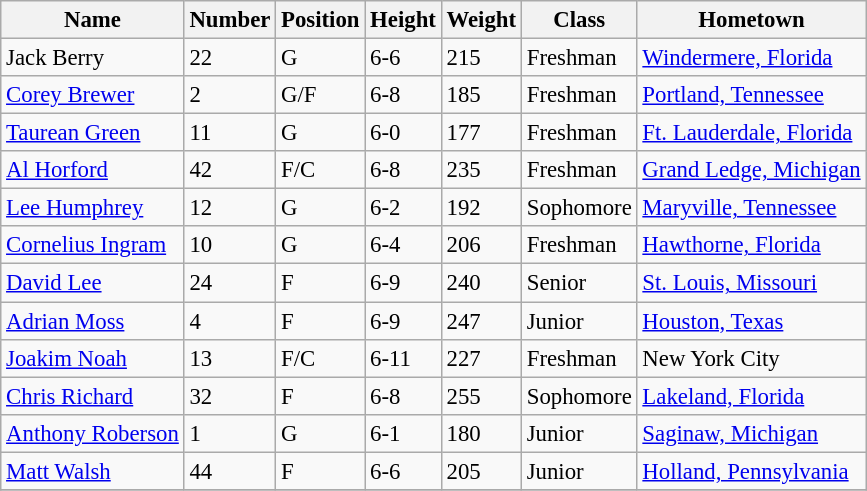<table class="wikitable" style="font-size: 95%;">
<tr>
<th>Name</th>
<th>Number</th>
<th>Position</th>
<th>Height</th>
<th>Weight</th>
<th>Class</th>
<th>Hometown</th>
</tr>
<tr>
<td>Jack Berry</td>
<td>22</td>
<td>G</td>
<td>6-6</td>
<td>215</td>
<td>Freshman</td>
<td><a href='#'>Windermere, Florida</a></td>
</tr>
<tr>
<td><a href='#'>Corey Brewer</a></td>
<td>2</td>
<td>G/F</td>
<td>6-8</td>
<td>185</td>
<td>Freshman</td>
<td><a href='#'>Portland, Tennessee</a></td>
</tr>
<tr>
<td><a href='#'>Taurean Green</a></td>
<td>11</td>
<td>G</td>
<td>6-0</td>
<td>177</td>
<td>Freshman</td>
<td><a href='#'>Ft. Lauderdale, Florida</a></td>
</tr>
<tr>
<td><a href='#'>Al Horford</a></td>
<td>42</td>
<td>F/C</td>
<td>6-8</td>
<td>235</td>
<td>Freshman</td>
<td><a href='#'>Grand Ledge, Michigan</a></td>
</tr>
<tr>
<td><a href='#'>Lee Humphrey</a></td>
<td>12</td>
<td>G</td>
<td>6-2</td>
<td>192</td>
<td>Sophomore</td>
<td><a href='#'>Maryville, Tennessee</a></td>
</tr>
<tr>
<td><a href='#'>Cornelius Ingram</a></td>
<td>10</td>
<td>G</td>
<td>6-4</td>
<td>206</td>
<td>Freshman</td>
<td><a href='#'>Hawthorne, Florida</a></td>
</tr>
<tr>
<td><a href='#'>David Lee</a></td>
<td>24</td>
<td>F</td>
<td>6-9</td>
<td>240</td>
<td>Senior</td>
<td><a href='#'>St. Louis, Missouri</a></td>
</tr>
<tr>
<td><a href='#'>Adrian Moss</a></td>
<td>4</td>
<td>F</td>
<td>6-9</td>
<td>247</td>
<td>Junior</td>
<td><a href='#'>Houston, Texas</a></td>
</tr>
<tr>
<td><a href='#'>Joakim Noah</a></td>
<td>13</td>
<td>F/C</td>
<td>6-11</td>
<td>227</td>
<td>Freshman</td>
<td>New York City</td>
</tr>
<tr>
<td><a href='#'>Chris Richard</a></td>
<td>32</td>
<td>F</td>
<td>6-8</td>
<td>255</td>
<td>Sophomore</td>
<td><a href='#'>Lakeland, Florida</a></td>
</tr>
<tr>
<td><a href='#'>Anthony Roberson</a></td>
<td>1</td>
<td>G</td>
<td>6-1</td>
<td>180</td>
<td>Junior</td>
<td><a href='#'>Saginaw, Michigan</a></td>
</tr>
<tr>
<td><a href='#'>Matt Walsh</a></td>
<td>44</td>
<td>F</td>
<td>6-6</td>
<td>205</td>
<td>Junior</td>
<td><a href='#'>Holland, Pennsylvania</a></td>
</tr>
<tr>
</tr>
</table>
